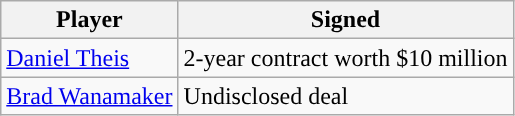<table class="wikitable">
<tr>
<th>Player</th>
<th>Signed</th>
</tr>
<tr>
<td><a href='#'>Daniel Theis</a></td>
<td>2-year contract worth $10 million</td>
</tr>
<tr>
<td><a href='#'>Brad Wanamaker</a></td>
<td>Undisclosed deal</td>
</tr>
</table>
